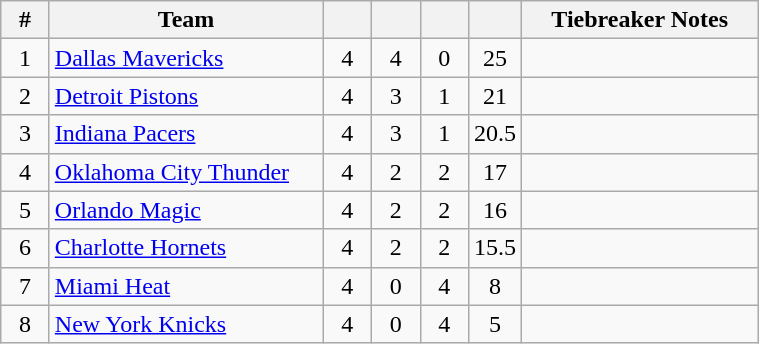<table class="wikitable" style="text-align:center">
<tr>
<th width="25px">#</th>
<th width="175px">Team</th>
<th width="25px"></th>
<th width="25px"></th>
<th width="25px"></th>
<th width="25px"></th>
<th width="150px">Tiebreaker Notes</th>
</tr>
<tr>
<td>1</td>
<td align="left"><a href='#'>Dallas Mavericks</a></td>
<td>4</td>
<td>4</td>
<td>0</td>
<td>25</td>
<td></td>
</tr>
<tr>
<td>2</td>
<td align="left"><a href='#'>Detroit Pistons</a></td>
<td>4</td>
<td>3</td>
<td>1</td>
<td>21</td>
<td></td>
</tr>
<tr>
<td>3</td>
<td align="left"><a href='#'>Indiana Pacers</a></td>
<td>4</td>
<td>3</td>
<td>1</td>
<td>20.5</td>
<td></td>
</tr>
<tr>
<td>4</td>
<td align="left"><a href='#'>Oklahoma City Thunder</a></td>
<td>4</td>
<td>2</td>
<td>2</td>
<td>17</td>
<td></td>
</tr>
<tr>
<td>5</td>
<td align="left"><a href='#'>Orlando Magic</a></td>
<td>4</td>
<td>2</td>
<td>2</td>
<td>16</td>
<td></td>
</tr>
<tr>
<td>6</td>
<td align="left"><a href='#'>Charlotte Hornets</a></td>
<td>4</td>
<td>2</td>
<td>2</td>
<td>15.5</td>
<td></td>
</tr>
<tr>
<td>7</td>
<td align="left"><a href='#'>Miami Heat</a></td>
<td>4</td>
<td>0</td>
<td>4</td>
<td>8</td>
<td></td>
</tr>
<tr>
<td>8</td>
<td align="left"><a href='#'>New York Knicks</a></td>
<td>4</td>
<td>0</td>
<td>4</td>
<td>5</td>
<td></td>
</tr>
</table>
